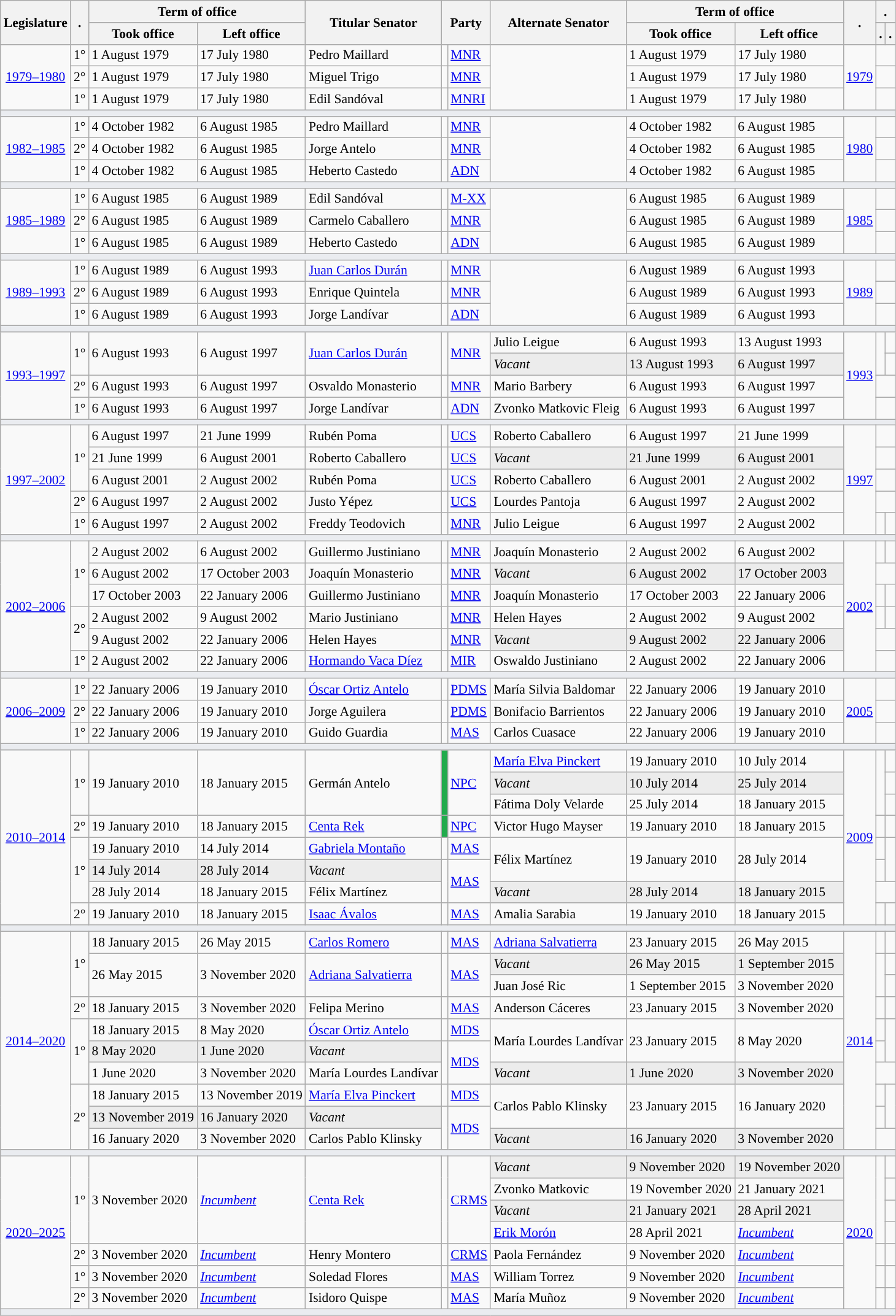<table class="wikitable" style="font-size: 90%;">
<tr>
<th rowspan=2>Legislature</th>
<th rowspan=2>.</th>
<th colspan=2>Term of office</th>
<th rowspan=2>Titular Senator</th>
<th rowspan=2 colspan=2>Party</th>
<th rowspan=2>Alternate Senator</th>
<th colspan=2>Term of office</th>
<th rowspan=2>.</th>
<th colspan=2>.</th>
</tr>
<tr>
<th>Took office</th>
<th>Left office</th>
<th>Took office</th>
<th>Left office</th>
<th>.</th>
<th>.</th>
</tr>
<tr>
<td rowspan=3 style="text-align:center;"><a href='#'>1979–1980</a><br></td>
<td>1°</td>
<td>1 August 1979</td>
<td>17 July 1980</td>
<td>Pedro Maillard</td>
<td style="background-color:"></td>
<td><a href='#'>MNR</a></td>
<td rowspan=3 style="text-align:center;"></td>
<td>1 August 1979</td>
<td>17 July 1980</td>
<td rowspan=3 style="text-align:center;"><a href='#'>1979</a><br></td>
<td colspan=2></td>
</tr>
<tr>
<td>2°</td>
<td>1 August 1979</td>
<td>17 July 1980</td>
<td>Miguel Trigo</td>
<td style="background-color:"></td>
<td><a href='#'>MNR</a></td>
<td>1 August 1979</td>
<td>17 July 1980</td>
<td colspan=2></td>
</tr>
<tr>
<td>1°</td>
<td>1 August 1979</td>
<td>17 July 1980</td>
<td>Edil Sandóval</td>
<td style="background-color:"></td>
<td><a href='#'>MNRI</a></td>
<td>1 August 1979</td>
<td>17 July 1980</td>
<td colspan=2></td>
</tr>
<tr>
<td colspan=13 bgcolor="#EAECF0"></td>
</tr>
<tr>
<td rowspan=3 style="text-align:center;"><a href='#'>1982–1985</a><br></td>
<td>1°</td>
<td>4 October 1982</td>
<td>6 August 1985</td>
<td>Pedro Maillard</td>
<td style="background-color:"></td>
<td><a href='#'>MNR</a></td>
<td rowspan=3 style="text-align:center;"></td>
<td>4 October 1982</td>
<td>6 August 1985</td>
<td rowspan=3 style="text-align:center;"><a href='#'>1980</a><br></td>
<td colspan=2></td>
</tr>
<tr>
<td>2°</td>
<td>4 October 1982</td>
<td>6 August 1985</td>
<td>Jorge Antelo</td>
<td style="background-color:"></td>
<td><a href='#'>MNR</a></td>
<td>4 October 1982</td>
<td>6 August 1985</td>
<td colspan=2></td>
</tr>
<tr>
<td>1°</td>
<td>4 October 1982</td>
<td>6 August 1985</td>
<td>Heberto Castedo</td>
<td style="background-color:"></td>
<td><a href='#'>ADN</a></td>
<td>4 October 1982</td>
<td>6 August 1985</td>
<td colspan=2></td>
</tr>
<tr>
<td colspan=13 bgcolor="#EAECF0"></td>
</tr>
<tr>
<td rowspan=3 style="text-align:center;"><a href='#'>1985–1989</a><br></td>
<td>1°</td>
<td>6 August 1985</td>
<td>6 August 1989</td>
<td>Edil Sandóval</td>
<td style="background-color:"></td>
<td><a href='#'>M-XX</a></td>
<td rowspan=3 style="text-align:center;"></td>
<td>6 August 1985</td>
<td>6 August 1989</td>
<td rowspan=3 style="text-align:center;"><a href='#'>1985</a><br></td>
<td colspan=2></td>
</tr>
<tr>
<td>2°</td>
<td>6 August 1985</td>
<td>6 August 1989</td>
<td>Carmelo Caballero</td>
<td style="background-color:"></td>
<td><a href='#'>MNR</a></td>
<td>6 August 1985</td>
<td>6 August 1989</td>
<td colspan=2></td>
</tr>
<tr>
<td>1°</td>
<td>6 August 1985</td>
<td>6 August 1989</td>
<td>Heberto Castedo</td>
<td style="background-color:"></td>
<td><a href='#'>ADN</a></td>
<td>6 August 1985</td>
<td>6 August 1989</td>
<td colspan=2></td>
</tr>
<tr>
<td colspan=13 bgcolor="#EAECF0"></td>
</tr>
<tr>
<td rowspan=3 style="text-align:center;"><a href='#'>1989–1993</a><br></td>
<td>1°</td>
<td>6 August 1989</td>
<td>6 August 1993</td>
<td><a href='#'>Juan Carlos Durán</a></td>
<td style="background-color:"></td>
<td><a href='#'>MNR</a></td>
<td rowspan=3 style="text-align:center;"></td>
<td>6 August 1989</td>
<td>6 August 1993</td>
<td rowspan=3 style="text-align:center;"><a href='#'>1989</a><br></td>
<td colspan=2></td>
</tr>
<tr>
<td>2°</td>
<td>6 August 1989</td>
<td>6 August 1993</td>
<td>Enrique Quintela</td>
<td style="background-color:"></td>
<td><a href='#'>MNR</a></td>
<td>6 August 1989</td>
<td>6 August 1993</td>
<td colspan=2></td>
</tr>
<tr>
<td>1°</td>
<td>6 August 1989</td>
<td>6 August 1993</td>
<td>Jorge Landívar</td>
<td style="background-color:"></td>
<td><a href='#'>ADN</a></td>
<td>6 August 1989</td>
<td>6 August 1993</td>
<td colspan=2></td>
</tr>
<tr>
<td colspan=13 bgcolor="#EAECF0"></td>
</tr>
<tr>
<td rowspan=4 style="text-align:center;"><a href='#'>1993–1997</a><br></td>
<td rowspan=2>1°</td>
<td rowspan=2>6 August 1993</td>
<td rowspan=2>6 August 1997</td>
<td rowspan=2><a href='#'>Juan Carlos Durán</a></td>
<td rowspan=2 style="background-color:"></td>
<td rowspan=2><a href='#'>MNR</a></td>
<td>Julio Leigue</td>
<td>6 August 1993</td>
<td>13 August 1993</td>
<td rowspan=4 style="text-align:center;"><a href='#'>1993</a><br></td>
<td rowspan=2></td>
<td></td>
</tr>
<tr>
<td bgcolor="#ECECEC"><em>Vacant</em></td>
<td bgcolor="#ECECEC">13 August 1993</td>
<td bgcolor="#ECECEC">6 August 1997</td>
<td></td>
</tr>
<tr>
<td>2°</td>
<td>6 August 1993</td>
<td>6 August 1997</td>
<td>Osvaldo Monasterio</td>
<td style="background-color:"></td>
<td><a href='#'>MNR</a></td>
<td>Mario Barbery</td>
<td>6 August 1993</td>
<td>6 August 1997</td>
<td colspan=2></td>
</tr>
<tr>
<td>1°</td>
<td>6 August 1993</td>
<td>6 August 1997</td>
<td>Jorge Landívar</td>
<td style="background-color:"></td>
<td><a href='#'>ADN</a></td>
<td>Zvonko Matkovic Fleig</td>
<td>6 August 1993</td>
<td>6 August 1997</td>
<td colspan=2></td>
</tr>
<tr>
<td colspan=13 bgcolor="#EAECF0"></td>
</tr>
<tr>
<td rowspan=5 style="text-align:center;"><a href='#'>1997–2002</a><br></td>
<td rowspan=3>1°</td>
<td>6 August 1997</td>
<td>21 June 1999</td>
<td>Rubén Poma</td>
<td style="background-color:"></td>
<td><a href='#'>UCS</a></td>
<td>Roberto Caballero</td>
<td>6 August 1997</td>
<td>21 June 1999</td>
<td rowspan=5 style="text-align:center;"><a href='#'>1997</a><br></td>
<td colspan=2></td>
</tr>
<tr>
<td>21 June 1999</td>
<td>6 August 2001</td>
<td>Roberto Caballero</td>
<td style="background-color:"></td>
<td><a href='#'>UCS</a></td>
<td bgcolor="#ECECEC"><em>Vacant</em></td>
<td bgcolor="#ECECEC">21 June 1999</td>
<td bgcolor="#ECECEC">6 August 2001</td>
<td colspan=2></td>
</tr>
<tr>
<td>6 August 2001</td>
<td>2 August 2002</td>
<td>Rubén Poma</td>
<td style="background-color:"></td>
<td><a href='#'>UCS</a></td>
<td>Roberto Caballero</td>
<td>6 August 2001</td>
<td>2 August 2002</td>
<td colspan=2></td>
</tr>
<tr>
<td>2°</td>
<td>6 August 1997</td>
<td>2 August 2002</td>
<td>Justo Yépez</td>
<td style="background-color:"></td>
<td><a href='#'>UCS</a></td>
<td>Lourdes Pantoja</td>
<td>6 August 1997</td>
<td>2 August 2002</td>
<td colspan=2></td>
</tr>
<tr>
<td>1°</td>
<td>6 August 1997</td>
<td>2 August 2002</td>
<td>Freddy Teodovich</td>
<td style="background-color:"></td>
<td><a href='#'>MNR</a></td>
<td>Julio Leigue</td>
<td>6 August 1997</td>
<td>2 August 2002</td>
<td></td>
<td></td>
</tr>
<tr>
<td colspan=13 bgcolor="#EAECF0"></td>
</tr>
<tr>
<td rowspan=6 style="text-align:center;"><a href='#'>2002–2006</a><br></td>
<td rowspan=3>1°</td>
<td>2 August 2002</td>
<td>6 August 2002</td>
<td>Guillermo Justiniano</td>
<td style="background-color:"></td>
<td><a href='#'>MNR</a></td>
<td>Joaquín Monasterio</td>
<td>2 August 2002</td>
<td>6 August 2002</td>
<td rowspan=6 style="text-align:center;"><a href='#'>2002</a><br></td>
<td></td>
<td></td>
</tr>
<tr>
<td>6 August 2002</td>
<td>17 October 2003</td>
<td>Joaquín Monasterio</td>
<td style="background-color:"></td>
<td><a href='#'>MNR</a></td>
<td bgcolor="#ECECEC"><em>Vacant</em></td>
<td bgcolor="#ECECEC">6 August 2002</td>
<td bgcolor="#ECECEC">17 October 2003</td>
<td colspan=2></td>
</tr>
<tr>
<td>17 October 2003</td>
<td>22 January 2006</td>
<td>Guillermo Justiniano</td>
<td style="background-color:"></td>
<td><a href='#'>MNR</a></td>
<td>Joaquín Monasterio</td>
<td>17 October 2003</td>
<td>22 January 2006</td>
<td></td>
<td></td>
</tr>
<tr>
<td rowspan=2>2°</td>
<td>2 August 2002</td>
<td>9 August 2002</td>
<td>Mario Justiniano</td>
<td style="background-color:"></td>
<td><a href='#'>MNR</a></td>
<td>Helen Hayes</td>
<td>2 August 2002</td>
<td>9 August 2002</td>
<td></td>
<td></td>
</tr>
<tr>
<td>9 August 2002</td>
<td>22 January 2006</td>
<td>Helen Hayes</td>
<td style="background-color:"></td>
<td><a href='#'>MNR</a></td>
<td bgcolor="#ECECEC"><em>Vacant</em></td>
<td bgcolor="#ECECEC">9 August 2002</td>
<td bgcolor="#ECECEC">22 January 2006</td>
<td colspan=2></td>
</tr>
<tr>
<td>1°</td>
<td>2 August 2002</td>
<td>22 January 2006</td>
<td><a href='#'>Hormando Vaca Díez</a></td>
<td style="background-color:"></td>
<td><a href='#'>MIR</a></td>
<td>Oswaldo Justiniano</td>
<td>2 August 2002</td>
<td>22 January 2006</td>
<td colspan=2></td>
</tr>
<tr>
<td colspan=13 bgcolor="#EAECF0"></td>
</tr>
<tr>
<td rowspan=3 style="text-align:center;"><a href='#'>2006–2009</a><br></td>
<td>1°</td>
<td>22 January 2006</td>
<td>19 January 2010</td>
<td><a href='#'>Óscar Ortiz Antelo</a></td>
<td style="background-color:"></td>
<td><a href='#'>PDMS</a></td>
<td>María Silvia Baldomar</td>
<td>22 January 2006</td>
<td>19 January 2010</td>
<td rowspan=3 style="text-align:center;"><a href='#'>2005</a><br></td>
<td colspan=2></td>
</tr>
<tr>
<td>2°</td>
<td>22 January 2006</td>
<td>19 January 2010</td>
<td>Jorge Aguilera</td>
<td style="background-color:"></td>
<td><a href='#'>PDMS</a></td>
<td>Bonifacio Barrientos</td>
<td>22 January 2006</td>
<td>19 January 2010</td>
<td colspan=2></td>
</tr>
<tr>
<td>1°</td>
<td>22 January 2006</td>
<td>19 January 2010</td>
<td>Guido Guardia</td>
<td style="background-color:"></td>
<td><a href='#'>MAS</a></td>
<td>Carlos Cuasace</td>
<td>22 January 2006</td>
<td>19 January 2010</td>
<td colspan=2></td>
</tr>
<tr>
<td colspan=13 bgcolor="#EAECF0"></td>
</tr>
<tr>
<td rowspan=8 style="text-align:center;"><a href='#'>2010–2014</a><br></td>
<td rowspan=3>1°</td>
<td rowspan=3>19 January 2010</td>
<td rowspan=3>18 January 2015</td>
<td rowspan=3>Germán Antelo</td>
<td rowspan=3 style="background-color:#21AB4C;"></td>
<td rowspan=3><a href='#'>NPC</a></td>
<td><a href='#'>María Elva Pinckert</a></td>
<td>19 January 2010</td>
<td>10 July 2014</td>
<td rowspan=8 style="text-align:center;"><a href='#'>2009</a><br></td>
<td rowspan=3></td>
<td></td>
</tr>
<tr>
<td bgcolor="#ECECEC"><em>Vacant</em></td>
<td bgcolor="#ECECEC">10 July 2014</td>
<td bgcolor="#ECECEC">25 July 2014</td>
</tr>
<tr>
<td>Fátima Doly Velarde</td>
<td>25 July 2014</td>
<td>18 January 2015</td>
<td></td>
</tr>
<tr>
<td>2°</td>
<td>19 January 2010</td>
<td>18 January 2015</td>
<td><a href='#'>Centa Rek</a></td>
<td style="background-color:#21AB4C;"></td>
<td><a href='#'>NPC</a></td>
<td>Victor Hugo Mayser</td>
<td>19 January 2010</td>
<td>18 January 2015</td>
<td></td>
<td></td>
</tr>
<tr>
<td rowspan=3>1°</td>
<td>19 January 2010</td>
<td>14 July 2014</td>
<td><a href='#'>Gabriela Montaño</a></td>
<td style="background-color:"></td>
<td><a href='#'>MAS</a></td>
<td rowspan=2>Félix Martínez</td>
<td rowspan=2>19 January 2010</td>
<td rowspan=2>28 July 2014</td>
<td></td>
<td rowspan=2></td>
</tr>
<tr>
<td bgcolor="#ECECEC">14 July 2014</td>
<td bgcolor="#ECECEC">28 July 2014</td>
<td bgcolor="#ECECEC"><em>Vacant</em></td>
<td rowspan=2 style="background-color:"></td>
<td rowspan=2><a href='#'>MAS</a></td>
<td></td>
</tr>
<tr>
<td>28 July 2014</td>
<td>18 January 2015</td>
<td>Félix Martínez</td>
<td bgcolor="#ECECEC"><em>Vacant</em></td>
<td bgcolor="#ECECEC">28 July 2014</td>
<td bgcolor="#ECECEC">18 January 2015</td>
<td colspan=2></td>
</tr>
<tr>
<td>2°</td>
<td>19 January 2010</td>
<td>18 January 2015</td>
<td><a href='#'>Isaac Ávalos</a></td>
<td style="background-color:"></td>
<td><a href='#'>MAS</a></td>
<td>Amalia Sarabia</td>
<td>19 January 2010</td>
<td>18 January 2015</td>
<td></td>
<td></td>
</tr>
<tr>
<td colspan=13 bgcolor="#EAECF0"></td>
</tr>
<tr>
<td rowspan=10 style="text-align:center;"><a href='#'>2014–2020</a><br></td>
<td rowspan=3>1°</td>
<td>18 January 2015</td>
<td>26 May 2015</td>
<td><a href='#'>Carlos Romero</a></td>
<td style="background-color:"></td>
<td><a href='#'>MAS</a></td>
<td><a href='#'>Adriana Salvatierra</a></td>
<td>23 January 2015</td>
<td>26 May 2015</td>
<td rowspan=10 style="text-align:center;"><a href='#'>2014</a><br></td>
<td></td>
<td></td>
</tr>
<tr>
<td rowspan=2>26 May 2015</td>
<td rowspan=2>3 November 2020</td>
<td rowspan=2><a href='#'>Adriana Salvatierra</a></td>
<td rowspan=2 style="background-color:"></td>
<td rowspan=2><a href='#'>MAS</a></td>
<td bgcolor="#ECECEC"><em>Vacant</em></td>
<td bgcolor="#ECECEC">26 May 2015</td>
<td bgcolor="#ECECEC">1 September 2015</td>
<td rowspan=2></td>
<td></td>
</tr>
<tr>
<td>Juan José Ric</td>
<td>1 September 2015</td>
<td>3 November 2020</td>
<td></td>
</tr>
<tr>
<td>2°</td>
<td>18 January 2015</td>
<td>3 November 2020</td>
<td>Felipa Merino</td>
<td style="background-color:"></td>
<td><a href='#'>MAS</a></td>
<td>Anderson Cáceres</td>
<td>23 January 2015</td>
<td>3 November 2020</td>
<td></td>
<td></td>
</tr>
<tr>
<td rowspan=3>1°</td>
<td>18 January 2015</td>
<td>8 May 2020</td>
<td><a href='#'>Óscar Ortiz Antelo</a></td>
<td style="background-color:"></td>
<td><a href='#'>MDS</a></td>
<td rowspan=2>María Lourdes Landívar</td>
<td rowspan=2>23 January 2015</td>
<td rowspan=2>8 May 2020</td>
<td></td>
<td rowspan=2></td>
</tr>
<tr>
<td bgcolor="#ECECEC">8 May 2020</td>
<td bgcolor="#ECECEC">1 June 2020</td>
<td bgcolor="#ECECEC"><em>Vacant</em></td>
<td rowspan=2 style="background-color:"></td>
<td rowspan=2><a href='#'>MDS</a></td>
<td></td>
</tr>
<tr>
<td>1 June 2020</td>
<td>3 November 2020</td>
<td>María Lourdes Landívar</td>
<td bgcolor="#ECECEC"><em>Vacant</em></td>
<td bgcolor="#ECECEC">1 June 2020</td>
<td bgcolor="#ECECEC">3 November 2020</td>
<td colspan=2></td>
</tr>
<tr>
<td rowspan=3>2°</td>
<td>18 January 2015</td>
<td>13 November 2019</td>
<td><a href='#'>María Elva Pinckert</a></td>
<td style="background-color:"></td>
<td><a href='#'>MDS</a></td>
<td rowspan=2>Carlos Pablo Klinsky</td>
<td rowspan=2>23 January 2015</td>
<td rowspan=2>16 January 2020</td>
<td></td>
<td rowspan=2></td>
</tr>
<tr>
<td bgcolor="#ECECEC">13 November 2019</td>
<td bgcolor="#ECECEC">16 January 2020</td>
<td bgcolor="#ECECEC"><em>Vacant</em></td>
<td rowspan=2 style="background-color:"></td>
<td rowspan=2><a href='#'>MDS</a></td>
<td></td>
</tr>
<tr>
<td>16 January 2020</td>
<td>3 November 2020</td>
<td>Carlos Pablo Klinsky</td>
<td bgcolor="#ECECEC"><em>Vacant</em></td>
<td bgcolor="#ECECEC">16 January 2020</td>
<td bgcolor="#ECECEC">3 November 2020</td>
<td colspan=2></td>
</tr>
<tr>
<td colspan=13 bgcolor="#EAECF0"></td>
</tr>
<tr>
<td rowspan=7 style="text-align:center;"><a href='#'>2020–2025</a><br></td>
<td rowspan=4>1°</td>
<td rowspan=4>3 November 2020</td>
<td rowspan=4><em><a href='#'>Incumbent</a></em></td>
<td rowspan=4><a href='#'>Centa Rek</a></td>
<td rowspan=4 style="background-color:"></td>
<td rowspan=4><a href='#'>CRMS</a></td>
<td bgcolor="#ECECEC"><em>Vacant</em></td>
<td bgcolor="#ECECEC">9 November 2020</td>
<td bgcolor="#ECECEC">19 November 2020</td>
<td rowspan=7 style="text-align:center;"><a href='#'>2020</a><br></td>
<td rowspan=4></td>
<td></td>
</tr>
<tr>
<td>Zvonko Matkovic</td>
<td>19 November 2020</td>
<td>21 January 2021</td>
<td></td>
</tr>
<tr>
<td bgcolor="#ECECEC"><em>Vacant</em></td>
<td bgcolor="#ECECEC">21 January 2021</td>
<td bgcolor="#ECECEC">28 April 2021</td>
<td></td>
</tr>
<tr>
<td><a href='#'>Erik Morón</a></td>
<td>28 April 2021</td>
<td><em><a href='#'>Incumbent</a></em></td>
<td></td>
</tr>
<tr>
<td>2°</td>
<td>3 November 2020</td>
<td><em><a href='#'>Incumbent</a></em></td>
<td>Henry Montero</td>
<td style="background-color:"></td>
<td><a href='#'>CRMS</a></td>
<td>Paola Fernández</td>
<td>9 November 2020</td>
<td><em><a href='#'>Incumbent</a></em></td>
<td></td>
<td></td>
</tr>
<tr>
<td>1°</td>
<td>3 November 2020</td>
<td><em><a href='#'>Incumbent</a></em></td>
<td>Soledad Flores</td>
<td style="background-color:"></td>
<td><a href='#'>MAS</a></td>
<td>William Torrez</td>
<td>9 November 2020</td>
<td><em><a href='#'>Incumbent</a></em></td>
<td></td>
<td></td>
</tr>
<tr>
<td>2°</td>
<td>3 November 2020</td>
<td><em><a href='#'>Incumbent</a></em></td>
<td>Isidoro Quispe</td>
<td style="background-color:"></td>
<td><a href='#'>MAS</a></td>
<td>María Muñoz</td>
<td>9 November 2020</td>
<td><em><a href='#'>Incumbent</a></em></td>
<td></td>
<td></td>
</tr>
<tr>
<td colspan=13 bgcolor="#EAECF0"></td>
</tr>
</table>
